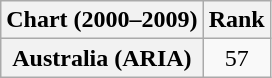<table class="wikitable plainrowheaders" style="text-align:center">
<tr>
<th scope="col">Chart (2000–2009)</th>
<th scope="col">Rank</th>
</tr>
<tr>
<th scope="row">Australia (ARIA)</th>
<td>57</td>
</tr>
</table>
